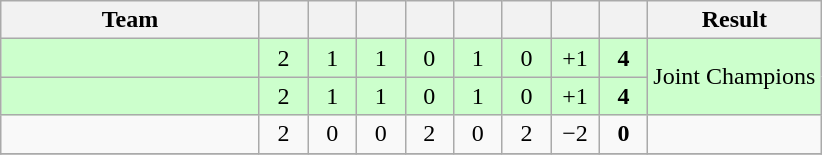<table class="wikitable" style="text-align:center;">
<tr>
<th width=165>Team</th>
<th width=25></th>
<th width=25></th>
<th width=25></th>
<th width=25></th>
<th width=25></th>
<th width=25></th>
<th width=25></th>
<th width=25></th>
<th>Result</th>
</tr>
<tr bgcolor="#ccffcc">
<td style="text-align:left;"></td>
<td>2</td>
<td>1</td>
<td>1</td>
<td>0</td>
<td>1</td>
<td>0</td>
<td>+1</td>
<td><strong>4</strong></td>
<td rowspan="2">Joint Champions</td>
</tr>
<tr bgcolor="#ccffcc">
<td style="text-align:left;"></td>
<td>2</td>
<td>1</td>
<td>1</td>
<td>0</td>
<td>1</td>
<td>0</td>
<td>+1</td>
<td><strong>4</strong></td>
</tr>
<tr>
<td style="text-align:left;"></td>
<td>2</td>
<td>0</td>
<td>0</td>
<td>2</td>
<td>0</td>
<td>2</td>
<td>−2</td>
<td><strong>0</strong></td>
<td></td>
</tr>
<tr>
</tr>
</table>
